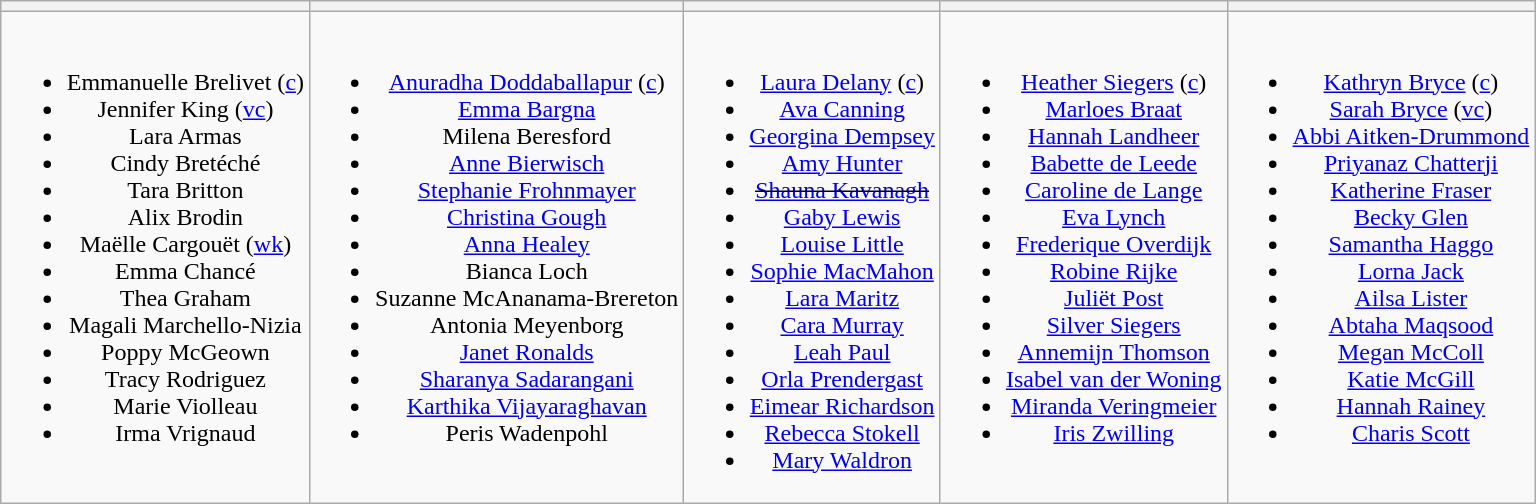<table class="wikitable" style="text-align:center; margin:auto">
<tr>
<th></th>
<th></th>
<th></th>
<th></th>
<th></th>
</tr>
<tr style="vertical-align:top">
<td><br><ul><li>Emmanuelle Brelivet (<a href='#'>c</a>)</li><li>Jennifer King (<a href='#'>vc</a>)</li><li>Lara Armas</li><li>Cindy Bretéché</li><li>Tara Britton</li><li>Alix Brodin</li><li>Maëlle Cargouët (<a href='#'>wk</a>)</li><li>Emma Chancé</li><li>Thea Graham</li><li>Magali Marchello-Nizia</li><li>Poppy McGeown</li><li>Tracy Rodriguez</li><li>Marie Violleau</li><li>Irma Vrignaud</li></ul></td>
<td><br><ul><li><a href='#'>Anuradha Doddaballapur</a> (<a href='#'>c</a>)</li><li><a href='#'>Emma Bargna</a></li><li>Milena Beresford</li><li><a href='#'>Anne Bierwisch</a></li><li><a href='#'>Stephanie Frohnmayer</a></li><li><a href='#'>Christina Gough</a></li><li><a href='#'>Anna Healey</a></li><li>Bianca Loch</li><li>Suzanne McAnanama-Brereton</li><li>Antonia Meyenborg</li><li><a href='#'>Janet Ronalds</a></li><li><a href='#'>Sharanya Sadarangani</a></li><li><a href='#'>Karthika Vijayaraghavan</a></li><li>Peris Wadenpohl</li></ul></td>
<td><br><ul><li><a href='#'>Laura Delany</a> (<a href='#'>c</a>)</li><li><a href='#'>Ava Canning</a></li><li><a href='#'>Georgina Dempsey</a></li><li><a href='#'>Amy Hunter</a></li><li><s><a href='#'>Shauna Kavanagh</a></s></li><li><a href='#'>Gaby Lewis</a></li><li><a href='#'>Louise Little</a></li><li><a href='#'>Sophie MacMahon</a></li><li><a href='#'>Lara Maritz</a></li><li><a href='#'>Cara Murray</a></li><li><a href='#'>Leah Paul</a></li><li><a href='#'>Orla Prendergast</a></li><li><a href='#'>Eimear Richardson</a></li><li><a href='#'>Rebecca Stokell</a></li><li><a href='#'>Mary Waldron</a></li></ul></td>
<td><br><ul><li><a href='#'>Heather Siegers</a> (<a href='#'>c</a>)</li><li><a href='#'>Marloes Braat</a></li><li><a href='#'>Hannah Landheer</a></li><li><a href='#'>Babette de Leede</a></li><li><a href='#'>Caroline de Lange</a></li><li><a href='#'>Eva Lynch</a></li><li><a href='#'>Frederique Overdijk</a></li><li><a href='#'>Robine Rijke</a></li><li><a href='#'>Juliët Post</a></li><li><a href='#'>Silver Siegers</a></li><li><a href='#'>Annemijn Thomson</a></li><li><a href='#'>Isabel van der Woning</a></li><li><a href='#'>Miranda Veringmeier</a></li><li><a href='#'>Iris Zwilling</a></li></ul></td>
<td><br><ul><li><a href='#'>Kathryn Bryce</a> (<a href='#'>c</a>)</li><li><a href='#'>Sarah Bryce</a> (<a href='#'>vc</a>)</li><li><a href='#'>Abbi Aitken-Drummond</a></li><li><a href='#'>Priyanaz Chatterji</a></li><li><a href='#'>Katherine Fraser</a></li><li><a href='#'>Becky Glen</a></li><li><a href='#'>Samantha Haggo</a></li><li><a href='#'>Lorna Jack</a></li><li><a href='#'>Ailsa Lister</a></li><li><a href='#'>Abtaha Maqsood</a></li><li><a href='#'>Megan McColl</a></li><li><a href='#'>Katie McGill</a></li><li><a href='#'>Hannah Rainey</a></li><li><a href='#'>Charis Scott</a></li></ul></td>
</tr>
</table>
